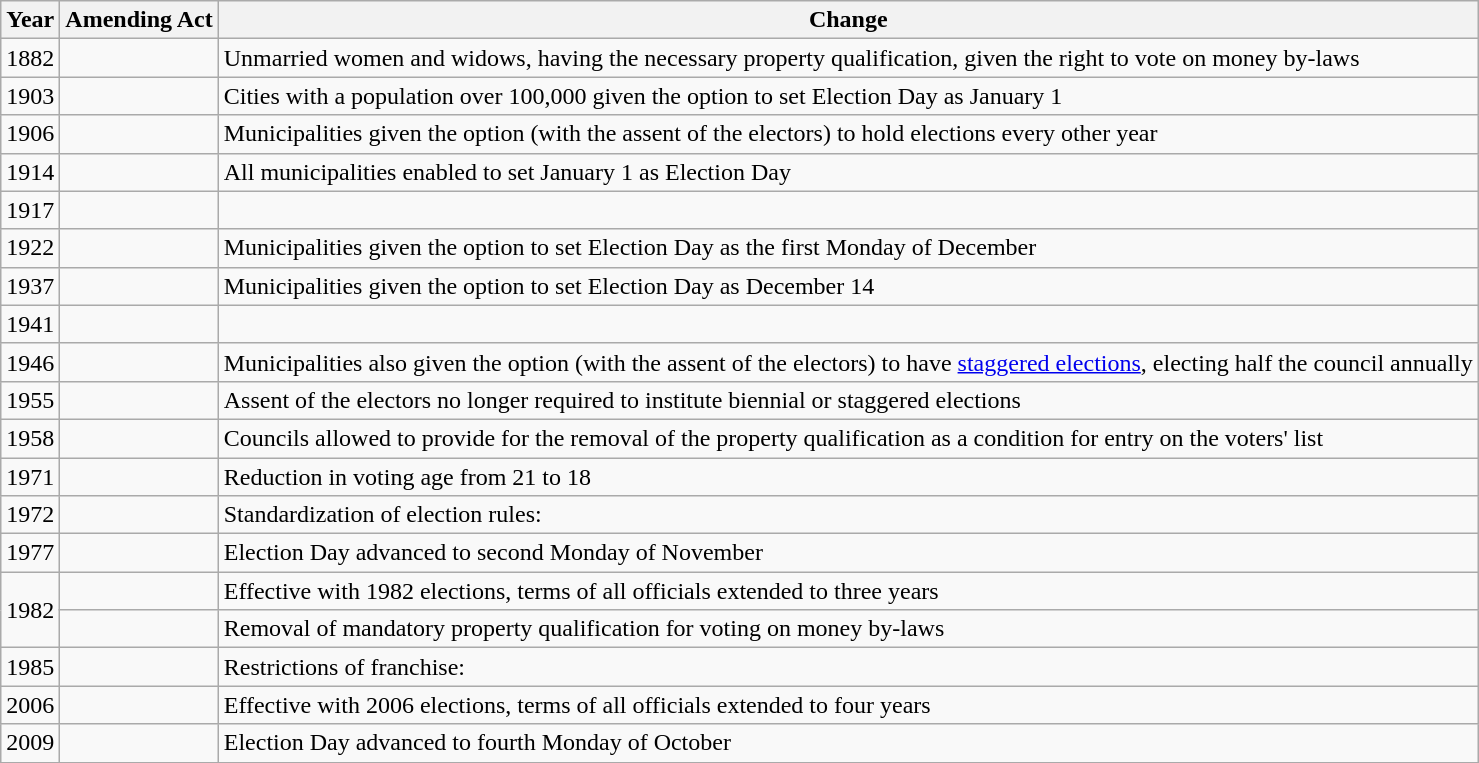<table class="wikitable">
<tr>
<th>Year</th>
<th>Amending Act</th>
<th>Change</th>
</tr>
<tr>
<td>1882</td>
<td></td>
<td>Unmarried women and widows, having the necessary property qualification, given the right to vote on money by-laws</td>
</tr>
<tr>
<td>1903</td>
<td></td>
<td>Cities with a population over 100,000 given the option to set Election Day as January 1</td>
</tr>
<tr>
<td>1906</td>
<td></td>
<td>Municipalities given the option (with the assent of the electors) to hold elections every other year</td>
</tr>
<tr>
<td>1914</td>
<td></td>
<td>All municipalities enabled to set January 1 as Election Day</td>
</tr>
<tr>
<td>1917</td>
<td></td>
<td><br></td>
</tr>
<tr>
<td>1922</td>
<td></td>
<td>Municipalities given the option to set Election Day as the first Monday of December</td>
</tr>
<tr>
<td>1937</td>
<td></td>
<td>Municipalities given the option to set Election Day as December 14</td>
</tr>
<tr>
<td>1941</td>
<td></td>
<td><br></td>
</tr>
<tr>
<td>1946</td>
<td></td>
<td>Municipalities also given the option (with the assent of the electors) to have <a href='#'>staggered elections</a>, electing half the council annually</td>
</tr>
<tr>
<td>1955</td>
<td></td>
<td>Assent of the electors no longer required to institute biennial or staggered elections</td>
</tr>
<tr>
<td>1958</td>
<td></td>
<td>Councils allowed to provide for the removal of the property qualification as a condition for entry on the voters' list</td>
</tr>
<tr>
<td>1971</td>
<td></td>
<td>Reduction in voting age from 21 to 18</td>
</tr>
<tr>
<td>1972</td>
<td></td>
<td>Standardization of election rules:<br></td>
</tr>
<tr>
<td>1977</td>
<td></td>
<td>Election Day advanced to second Monday of November</td>
</tr>
<tr>
<td rowspan="2">1982</td>
<td></td>
<td>Effective with 1982 elections, terms of all officials extended to three years</td>
</tr>
<tr>
<td></td>
<td>Removal of mandatory property qualification for voting on money by-laws</td>
</tr>
<tr>
<td>1985</td>
<td></td>
<td>Restrictions of franchise:<br></td>
</tr>
<tr>
<td>2006</td>
<td></td>
<td>Effective with 2006 elections, terms of all officials extended to four years</td>
</tr>
<tr>
<td>2009</td>
<td></td>
<td>Election Day advanced to fourth Monday of October</td>
</tr>
</table>
